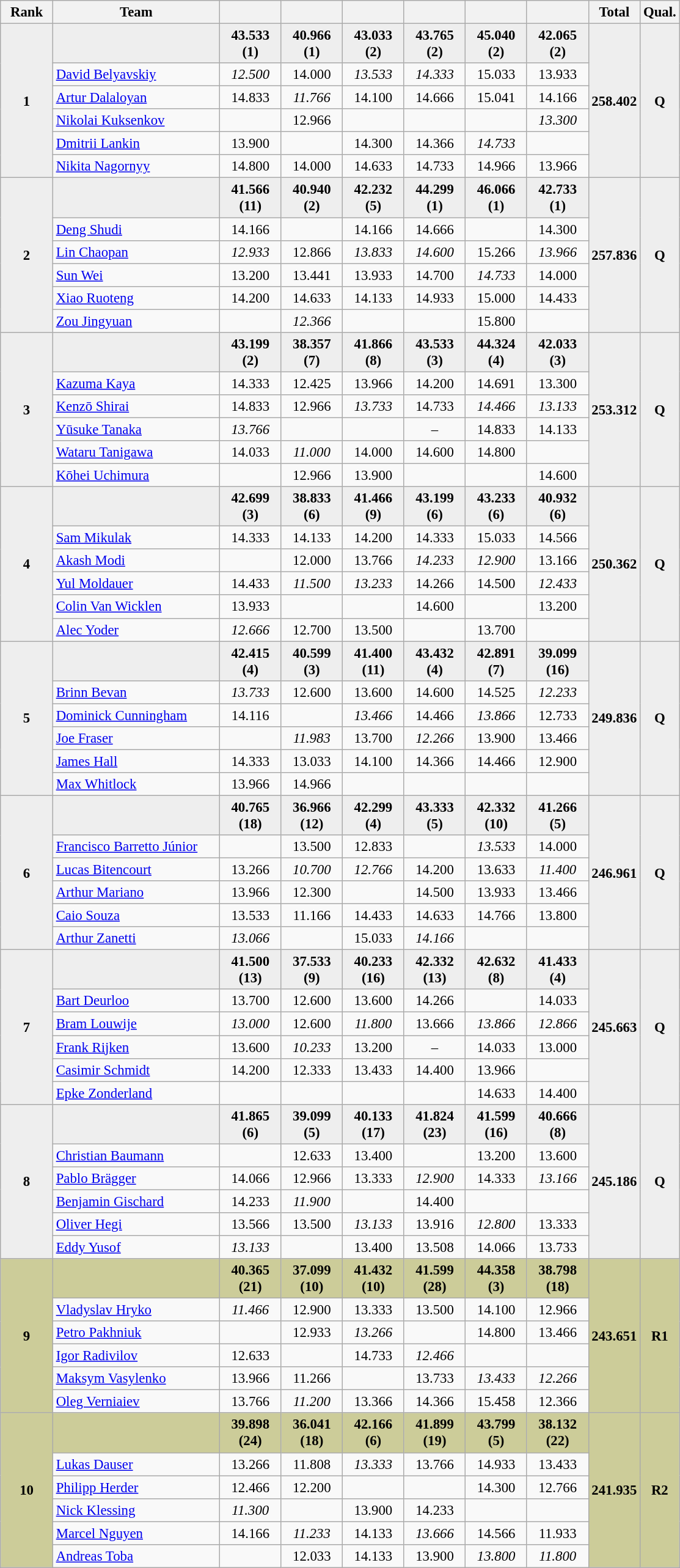<table style="text-align:center; font-size:95%" class="wikitable sortable">
<tr>
<th scope="col" style="width:50px;">Rank</th>
<th scope="col" style="width:175px;">Team</th>
<th scope="col" style="width:60px;"></th>
<th scope="col" style="width:60px;"></th>
<th scope="col" style="width:60px;"></th>
<th scope="col" style="width:60px;"></th>
<th scope="col" style="width:60px;"></th>
<th scope="col" style="width:60px;"></th>
<th>Total</th>
<th>Qual.</th>
</tr>
<tr style="background:#eee;">
<td rowspan="6"><strong>1</strong></td>
<td style="text-align:left;"></td>
<td><strong>43.533 (1)</strong></td>
<td><strong>40.966 (1)</strong></td>
<td><strong>43.033 (2)</strong></td>
<td><strong>43.765 (2)</strong></td>
<td><strong>45.040 (2)</strong></td>
<td><strong>42.065 (2)</strong></td>
<td rowspan="6"><strong>258.402</strong></td>
<td rowspan="6"><strong>Q</strong></td>
</tr>
<tr>
<td style="text-align:left;"><a href='#'>David Belyavskiy</a></td>
<td><em>12.500</em></td>
<td>14.000</td>
<td><em>13.533</em></td>
<td><em>14.333</em></td>
<td>15.033</td>
<td>13.933</td>
</tr>
<tr>
<td style="text-align:left;"><a href='#'>Artur Dalaloyan</a></td>
<td>14.833</td>
<td><em>11.766</em></td>
<td>14.100</td>
<td>14.666</td>
<td>15.041</td>
<td>14.166</td>
</tr>
<tr>
<td style="text-align:left;"><a href='#'>Nikolai Kuksenkov</a></td>
<td></td>
<td>12.966</td>
<td></td>
<td></td>
<td></td>
<td><em>13.300</em></td>
</tr>
<tr>
<td style="text-align:left;"><a href='#'>Dmitrii Lankin</a></td>
<td>13.900</td>
<td></td>
<td>14.300</td>
<td>14.366</td>
<td><em>14.733</em></td>
<td></td>
</tr>
<tr>
<td style="text-align:left;"><a href='#'>Nikita Nagornyy</a></td>
<td>14.800</td>
<td>14.000</td>
<td>14.633</td>
<td>14.733</td>
<td>14.966</td>
<td>13.966</td>
</tr>
<tr style="background:#eee;">
<td rowspan="6"><strong>2</strong></td>
<td style="text-align:left;"></td>
<td><strong>41.566 (11)</strong></td>
<td><strong>40.940 (2)</strong></td>
<td><strong>42.232 (5)</strong></td>
<td><strong>44.299 (1)</strong></td>
<td><strong>46.066 (1)</strong></td>
<td><strong>42.733 (1)</strong></td>
<td rowspan="6"><strong>257.836</strong></td>
<td rowspan="6"><strong>Q</strong></td>
</tr>
<tr>
<td style="text-align:left;"><a href='#'>Deng Shudi</a></td>
<td>14.166</td>
<td></td>
<td>14.166</td>
<td>14.666</td>
<td></td>
<td>14.300</td>
</tr>
<tr>
<td style="text-align:left;"><a href='#'>Lin Chaopan</a></td>
<td><em>12.933</em></td>
<td>12.866</td>
<td><em>13.833</em></td>
<td><em>14.600</em></td>
<td>15.266</td>
<td><em>13.966</em></td>
</tr>
<tr>
<td style="text-align:left;"><a href='#'>Sun Wei</a></td>
<td>13.200</td>
<td>13.441</td>
<td>13.933</td>
<td>14.700</td>
<td><em>14.733</em></td>
<td>14.000</td>
</tr>
<tr>
<td style="text-align:left;"><a href='#'>Xiao Ruoteng</a></td>
<td>14.200</td>
<td>14.633</td>
<td>14.133</td>
<td>14.933</td>
<td>15.000</td>
<td>14.433</td>
</tr>
<tr>
<td style="text-align:left;"><a href='#'>Zou Jingyuan</a></td>
<td></td>
<td><em>12.366</em></td>
<td></td>
<td></td>
<td>15.800</td>
<td></td>
</tr>
<tr style="background:#eee;">
<td rowspan="6"><strong>3</strong></td>
<td style="text-align:left;"></td>
<td><strong>43.199 (2)</strong></td>
<td><strong>38.357 (7)</strong></td>
<td><strong>41.866 (8)</strong></td>
<td><strong>43.533 (3)</strong></td>
<td><strong>44.324 (4)</strong></td>
<td><strong>42.033 (3)</strong></td>
<td rowspan="6"><strong>253.312</strong></td>
<td rowspan="6"><strong>Q</strong></td>
</tr>
<tr>
<td style="text-align:left;"><a href='#'>Kazuma Kaya</a></td>
<td>14.333</td>
<td>12.425</td>
<td>13.966</td>
<td>14.200</td>
<td>14.691</td>
<td>13.300</td>
</tr>
<tr>
<td style="text-align:left;"><a href='#'>Kenzō Shirai</a></td>
<td>14.833</td>
<td>12.966</td>
<td><em>13.733</em></td>
<td>14.733</td>
<td><em>14.466</em></td>
<td><em>13.133</em></td>
</tr>
<tr>
<td style="text-align:left;"><a href='#'>Yūsuke Tanaka</a></td>
<td><em>13.766</em></td>
<td></td>
<td></td>
<td><em>–</em></td>
<td>14.833</td>
<td>14.133</td>
</tr>
<tr>
<td style="text-align:left;"><a href='#'>Wataru Tanigawa</a></td>
<td>14.033</td>
<td><em>11.000</em></td>
<td>14.000</td>
<td>14.600</td>
<td>14.800</td>
<td></td>
</tr>
<tr>
<td style="text-align:left;"><a href='#'>Kōhei Uchimura</a></td>
<td></td>
<td>12.966</td>
<td>13.900</td>
<td></td>
<td></td>
<td>14.600</td>
</tr>
<tr style="background:#eee;">
<td rowspan="6"><strong>4</strong></td>
<td style="text-align:left;"></td>
<td><strong>42.699 (3)</strong></td>
<td><strong>38.833 (6)</strong></td>
<td><strong>41.466 (9)</strong></td>
<td><strong>43.199 (6)</strong></td>
<td><strong>43.233 (6)</strong></td>
<td><strong>40.932 (6)</strong></td>
<td rowspan="6"><strong>250.362</strong></td>
<td rowspan="6"><strong>Q</strong></td>
</tr>
<tr>
<td style="text-align:left;"><a href='#'>Sam Mikulak</a></td>
<td>14.333</td>
<td>14.133</td>
<td>14.200</td>
<td>14.333</td>
<td>15.033</td>
<td>14.566</td>
</tr>
<tr>
<td style="text-align:left;"><a href='#'>Akash Modi</a></td>
<td></td>
<td>12.000</td>
<td>13.766</td>
<td><em>14.233</em></td>
<td><em>12.900</em></td>
<td>13.166</td>
</tr>
<tr>
<td style="text-align:left;"><a href='#'>Yul Moldauer</a></td>
<td>14.433</td>
<td><em>11.500</em></td>
<td><em>13.233</em></td>
<td>14.266</td>
<td>14.500</td>
<td><em>12.433</em></td>
</tr>
<tr>
<td style="text-align:left;"><a href='#'>Colin Van Wicklen</a></td>
<td>13.933</td>
<td></td>
<td></td>
<td>14.600</td>
<td></td>
<td>13.200</td>
</tr>
<tr>
<td style="text-align:left;"><a href='#'>Alec Yoder</a></td>
<td><em>12.666</em></td>
<td>12.700</td>
<td>13.500</td>
<td></td>
<td>13.700</td>
<td></td>
</tr>
<tr style="background:#eee;">
<td rowspan="6"><strong>5</strong></td>
<td style="text-align:left;"></td>
<td><strong>42.415 (4)</strong></td>
<td><strong>40.599 (3)</strong></td>
<td><strong>41.400 (11)</strong></td>
<td><strong>43.432 (4)</strong></td>
<td><strong>42.891 (7)</strong></td>
<td><strong>39.099 (16)</strong></td>
<td rowspan="6"><strong>249.836</strong></td>
<td rowspan="6"><strong>Q</strong></td>
</tr>
<tr>
<td style="text-align:left;"><a href='#'>Brinn Bevan</a></td>
<td><em>13.733</em></td>
<td>12.600</td>
<td>13.600</td>
<td>14.600</td>
<td>14.525</td>
<td><em>12.233</em></td>
</tr>
<tr>
<td style="text-align:left;"><a href='#'>Dominick Cunningham</a></td>
<td>14.116</td>
<td></td>
<td><em>13.466</em></td>
<td>14.466</td>
<td><em>13.866</em></td>
<td>12.733</td>
</tr>
<tr>
<td style="text-align:left;"><a href='#'>Joe Fraser</a></td>
<td></td>
<td><em>11.983</em></td>
<td>13.700</td>
<td><em>12.266</em></td>
<td>13.900</td>
<td>13.466</td>
</tr>
<tr>
<td style="text-align:left;"><a href='#'>James Hall</a></td>
<td>14.333</td>
<td>13.033</td>
<td>14.100</td>
<td>14.366</td>
<td>14.466</td>
<td>12.900</td>
</tr>
<tr>
<td style="text-align:left;"><a href='#'>Max Whitlock</a></td>
<td>13.966</td>
<td>14.966</td>
<td></td>
<td></td>
<td></td>
<td></td>
</tr>
<tr style="background:#eee;">
<td rowspan="6"><strong>6</strong></td>
<td style="text-align:left;"></td>
<td><strong>40.765 (18)</strong></td>
<td><strong>36.966 (12)</strong></td>
<td><strong>42.299 (4)</strong></td>
<td><strong>43.333 (5)</strong></td>
<td><strong>42.332 (10)</strong></td>
<td><strong>41.266 (5)</strong></td>
<td rowspan="6"><strong>246.961</strong></td>
<td rowspan="6"><strong>Q</strong></td>
</tr>
<tr>
<td style="text-align:left;"><a href='#'>Francisco Barretto Júnior</a></td>
<td></td>
<td>13.500</td>
<td>12.833</td>
<td></td>
<td><em>13.533</em></td>
<td>14.000</td>
</tr>
<tr>
<td style="text-align:left;"><a href='#'>Lucas Bitencourt</a></td>
<td>13.266</td>
<td><em>10.700</em></td>
<td><em>12.766</em></td>
<td>14.200</td>
<td>13.633</td>
<td><em>11.400</em></td>
</tr>
<tr>
<td style="text-align:left;"><a href='#'>Arthur Mariano</a></td>
<td>13.966</td>
<td>12.300</td>
<td></td>
<td>14.500</td>
<td>13.933</td>
<td>13.466</td>
</tr>
<tr>
<td style="text-align:left;"><a href='#'>Caio Souza</a></td>
<td>13.533</td>
<td>11.166</td>
<td>14.433</td>
<td>14.633</td>
<td>14.766</td>
<td>13.800</td>
</tr>
<tr>
<td style="text-align:left;"><a href='#'>Arthur Zanetti</a></td>
<td><em>13.066</em></td>
<td></td>
<td>15.033</td>
<td><em>14.166</em></td>
<td></td>
<td></td>
</tr>
<tr style="background:#eee;">
<td rowspan="6"><strong>7</strong></td>
<td style="text-align:left;"></td>
<td><strong>41.500 (13)</strong></td>
<td><strong>37.533 (9)</strong></td>
<td><strong>40.233 (16)</strong></td>
<td><strong>42.332 (13)</strong></td>
<td><strong>42.632 (8)</strong></td>
<td><strong>41.433 (4)</strong></td>
<td rowspan="6"><strong>245.663</strong></td>
<td rowspan="6"><strong>Q</strong></td>
</tr>
<tr>
<td style="text-align:left;"><a href='#'>Bart Deurloo</a></td>
<td>13.700</td>
<td>12.600</td>
<td>13.600</td>
<td>14.266</td>
<td></td>
<td>14.033</td>
</tr>
<tr>
<td style="text-align:left;"><a href='#'>Bram Louwije</a></td>
<td><em>13.000</em></td>
<td>12.600</td>
<td><em>11.800</em></td>
<td>13.666</td>
<td><em>13.866</em></td>
<td><em>12.866</em></td>
</tr>
<tr>
<td style="text-align:left;"><a href='#'>Frank Rijken</a></td>
<td>13.600</td>
<td><em>10.233</em></td>
<td>13.200</td>
<td><em>–</em></td>
<td>14.033</td>
<td>13.000</td>
</tr>
<tr>
<td style="text-align:left;"><a href='#'>Casimir Schmidt</a></td>
<td>14.200</td>
<td>12.333</td>
<td>13.433</td>
<td>14.400</td>
<td>13.966</td>
<td></td>
</tr>
<tr>
<td style="text-align:left;"><a href='#'>Epke Zonderland</a></td>
<td></td>
<td></td>
<td></td>
<td></td>
<td>14.633</td>
<td>14.400</td>
</tr>
<tr style="background:#eee;">
<td rowspan="6"><strong>8</strong></td>
<td style="text-align:left;"></td>
<td><strong>41.865 (6)</strong></td>
<td><strong>39.099 (5)</strong></td>
<td><strong>40.133 (17)</strong></td>
<td><strong>41.824 (23)</strong></td>
<td><strong>41.599 (16)</strong></td>
<td><strong>40.666 (8)</strong></td>
<td rowspan="6"><strong>245.186</strong></td>
<td rowspan="6"><strong>Q</strong></td>
</tr>
<tr>
<td style="text-align:left;"><a href='#'>Christian Baumann</a></td>
<td></td>
<td>12.633</td>
<td>13.400</td>
<td></td>
<td>13.200</td>
<td>13.600</td>
</tr>
<tr>
<td style="text-align:left;"><a href='#'>Pablo Brägger</a></td>
<td>14.066</td>
<td>12.966</td>
<td>13.333</td>
<td><em>12.900</em></td>
<td>14.333</td>
<td><em>13.166</em></td>
</tr>
<tr>
<td style="text-align:left;"><a href='#'>Benjamin Gischard</a></td>
<td>14.233</td>
<td><em>11.900</em></td>
<td></td>
<td>14.400</td>
<td></td>
<td></td>
</tr>
<tr>
<td style="text-align:left;"><a href='#'>Oliver Hegi</a></td>
<td>13.566</td>
<td>13.500</td>
<td><em>13.133</em></td>
<td>13.916</td>
<td><em>12.800</em></td>
<td>13.333</td>
</tr>
<tr>
<td style="text-align:left;"><a href='#'>Eddy Yusof</a></td>
<td><em>13.133</em></td>
<td></td>
<td>13.400</td>
<td>13.508</td>
<td>14.066</td>
<td>13.733</td>
</tr>
<tr style="background:#cccc99;">
<td rowspan="6"><strong>9</strong></td>
<td style="text-align:left;"></td>
<td><strong>40.365 (21)</strong></td>
<td><strong>37.099 (10)</strong></td>
<td><strong>41.432 (10)</strong></td>
<td><strong>41.599 (28)</strong></td>
<td><strong>44.358 (3)</strong></td>
<td><strong>38.798 (18)</strong></td>
<td rowspan="6"><strong>243.651</strong></td>
<td rowspan="6"><strong>R1</strong></td>
</tr>
<tr>
<td style="text-align:left;"><a href='#'>Vladyslav Hryko</a></td>
<td><em>11.466</em></td>
<td>12.900</td>
<td>13.333</td>
<td>13.500</td>
<td>14.100</td>
<td>12.966</td>
</tr>
<tr>
<td style="text-align:left;"><a href='#'>Petro Pakhniuk</a></td>
<td></td>
<td>12.933</td>
<td><em>13.266</em></td>
<td></td>
<td>14.800</td>
<td>13.466</td>
</tr>
<tr>
<td style="text-align:left;"><a href='#'>Igor Radivilov</a></td>
<td>12.633</td>
<td></td>
<td>14.733</td>
<td><em>12.466</em></td>
<td></td>
<td></td>
</tr>
<tr>
<td style="text-align:left;"><a href='#'>Maksym Vasylenko</a></td>
<td>13.966</td>
<td>11.266</td>
<td></td>
<td>13.733</td>
<td><em>13.433</em></td>
<td><em>12.266</em></td>
</tr>
<tr>
<td style="text-align:left;"><a href='#'>Oleg Verniaiev</a></td>
<td>13.766</td>
<td><em>11.200</em></td>
<td>13.366</td>
<td>14.366</td>
<td>15.458</td>
<td>12.366</td>
</tr>
<tr style="background:#cccc99;">
<td rowspan="6"><strong>10</strong></td>
<td style="text-align:left;"></td>
<td><strong>39.898 (24)</strong></td>
<td><strong>36.041 (18)</strong></td>
<td><strong>42.166 (6)</strong></td>
<td><strong>41.899 (19)</strong></td>
<td><strong>43.799 (5)</strong></td>
<td><strong>38.132 (22)</strong></td>
<td rowspan="6"><strong>241.935</strong></td>
<td rowspan="6"><strong>R2</strong></td>
</tr>
<tr>
<td style="text-align:left;"><a href='#'>Lukas Dauser</a></td>
<td>13.266</td>
<td>11.808</td>
<td><em>13.333</em></td>
<td>13.766</td>
<td>14.933</td>
<td>13.433</td>
</tr>
<tr>
<td style="text-align:left;"><a href='#'>Philipp Herder</a></td>
<td>12.466</td>
<td>12.200</td>
<td></td>
<td></td>
<td>14.300</td>
<td>12.766</td>
</tr>
<tr>
<td style="text-align:left;"><a href='#'>Nick Klessing</a></td>
<td><em>11.300</em></td>
<td></td>
<td>13.900</td>
<td>14.233</td>
<td></td>
<td></td>
</tr>
<tr>
<td style="text-align:left;"><a href='#'>Marcel Nguyen</a></td>
<td>14.166</td>
<td><em>11.233</em></td>
<td>14.133</td>
<td><em>13.666</em></td>
<td>14.566</td>
<td>11.933</td>
</tr>
<tr>
<td style="text-align:left;"><a href='#'>Andreas Toba</a></td>
<td></td>
<td>12.033</td>
<td>14.133</td>
<td>13.900</td>
<td><em>13.800</em></td>
<td><em>11.800</em></td>
</tr>
</table>
